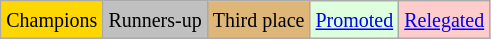<table class="wikitable">
<tr>
<td bgcolor=gold><small>Champions</small></td>
<td bgcolor=silver><small>Runners-up</small></td>
<td bgcolor=#deb678><small>Third place</small></td>
<td bgcolor="#DDFFDD"><small><a href='#'>Promoted</a></small></td>
<td bgcolor="#FFCCCC"><small><a href='#'>Relegated</a></small></td>
</tr>
</table>
